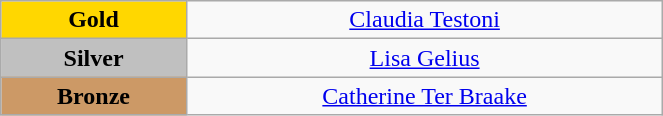<table class="wikitable" style="text-align:center; " width="35%">
<tr>
<td bgcolor="gold"><strong>Gold</strong></td>
<td><a href='#'>Claudia Testoni</a><br>  <small><em></em></small></td>
</tr>
<tr>
<td bgcolor="silver"><strong>Silver</strong></td>
<td><a href='#'>Lisa Gelius</a><br>  <small><em></em></small></td>
</tr>
<tr>
<td bgcolor="CC9966"><strong>Bronze</strong></td>
<td><a href='#'>Catherine Ter Braake</a><br>  <small><em></em></small></td>
</tr>
</table>
